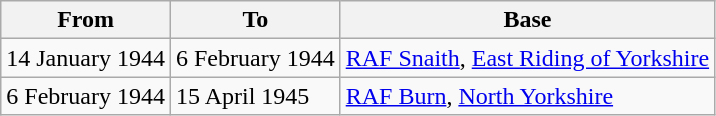<table class="wikitable">
<tr>
<th>From</th>
<th>To</th>
<th>Base</th>
</tr>
<tr>
<td>14 January 1944</td>
<td>6 February 1944</td>
<td><a href='#'>RAF Snaith</a>, <a href='#'>East Riding of Yorkshire</a></td>
</tr>
<tr>
<td>6 February 1944</td>
<td>15 April 1945</td>
<td><a href='#'>RAF Burn</a>, <a href='#'>North Yorkshire</a></td>
</tr>
</table>
